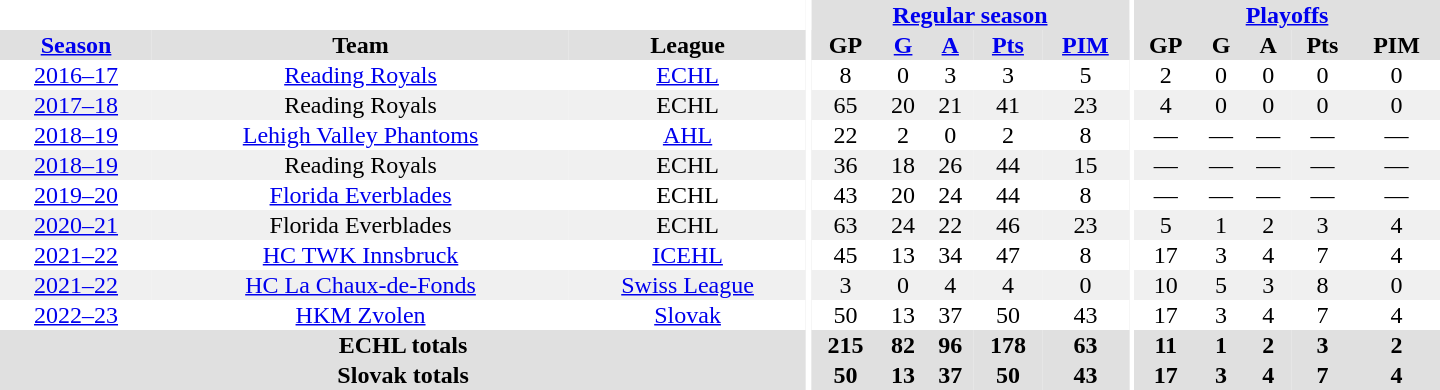<table border="0" cellpadding="1" cellspacing="0" style="text-align:center; width:60em">
<tr bgcolor="#e0e0e0">
<th colspan="3" bgcolor="#ffffff"></th>
<th rowspan="99" bgcolor="#ffffff"></th>
<th colspan="5"><a href='#'>Regular season</a></th>
<th rowspan="99" bgcolor="#ffffff"></th>
<th colspan="5"><a href='#'>Playoffs</a></th>
</tr>
<tr bgcolor="#e0e0e0">
<th><a href='#'>Season</a></th>
<th>Team</th>
<th>League</th>
<th>GP</th>
<th><a href='#'>G</a></th>
<th><a href='#'>A</a></th>
<th><a href='#'>Pts</a></th>
<th><a href='#'>PIM</a></th>
<th>GP</th>
<th>G</th>
<th>A</th>
<th>Pts</th>
<th>PIM</th>
</tr>
<tr>
<td><a href='#'>2016–17</a></td>
<td><a href='#'>Reading Royals</a></td>
<td><a href='#'>ECHL</a></td>
<td>8</td>
<td>0</td>
<td>3</td>
<td>3</td>
<td>5</td>
<td>2</td>
<td>0</td>
<td>0</td>
<td>0</td>
<td>0</td>
</tr>
<tr bgcolor="#f0f0f0">
<td><a href='#'>2017–18</a></td>
<td>Reading Royals</td>
<td>ECHL</td>
<td>65</td>
<td>20</td>
<td>21</td>
<td>41</td>
<td>23</td>
<td>4</td>
<td>0</td>
<td>0</td>
<td>0</td>
<td>0</td>
</tr>
<tr>
<td><a href='#'>2018–19</a></td>
<td><a href='#'>Lehigh Valley Phantoms</a></td>
<td><a href='#'>AHL</a></td>
<td>22</td>
<td>2</td>
<td>0</td>
<td>2</td>
<td>8</td>
<td>—</td>
<td>—</td>
<td>—</td>
<td>—</td>
<td>—</td>
</tr>
<tr bgcolor="#f0f0f0">
<td><a href='#'>2018–19</a></td>
<td>Reading Royals</td>
<td>ECHL</td>
<td>36</td>
<td>18</td>
<td>26</td>
<td>44</td>
<td>15</td>
<td>—</td>
<td>—</td>
<td>—</td>
<td>—</td>
<td>—</td>
</tr>
<tr>
<td><a href='#'>2019–20</a></td>
<td><a href='#'>Florida Everblades</a></td>
<td>ECHL</td>
<td>43</td>
<td>20</td>
<td>24</td>
<td>44</td>
<td>8</td>
<td>—</td>
<td>—</td>
<td>—</td>
<td>—</td>
<td>—</td>
</tr>
<tr bgcolor="#f0f0f0">
<td><a href='#'>2020–21</a></td>
<td>Florida Everblades</td>
<td>ECHL</td>
<td>63</td>
<td>24</td>
<td>22</td>
<td>46</td>
<td>23</td>
<td>5</td>
<td>1</td>
<td>2</td>
<td>3</td>
<td>4</td>
</tr>
<tr>
<td><a href='#'>2021–22</a></td>
<td><a href='#'>HC TWK Innsbruck</a></td>
<td><a href='#'>ICEHL</a></td>
<td>45</td>
<td>13</td>
<td>34</td>
<td>47</td>
<td>8</td>
<td>17</td>
<td>3</td>
<td>4</td>
<td>7</td>
<td>4</td>
</tr>
<tr bgcolor="#f0f0f0">
<td><a href='#'>2021–22</a></td>
<td><a href='#'>HC La Chaux-de-Fonds</a></td>
<td><a href='#'>Swiss League</a></td>
<td>3</td>
<td>0</td>
<td>4</td>
<td>4</td>
<td>0</td>
<td>10</td>
<td>5</td>
<td>3</td>
<td>8</td>
<td>0</td>
</tr>
<tr>
<td><a href='#'>2022–23</a></td>
<td><a href='#'>HKM Zvolen</a></td>
<td><a href='#'>Slovak</a></td>
<td>50</td>
<td>13</td>
<td>37</td>
<td>50</td>
<td>43</td>
<td>17</td>
<td>3</td>
<td>4</td>
<td>7</td>
<td>4</td>
</tr>
<tr bgcolor="#e0e0e0">
<th colspan="3">ECHL totals</th>
<th>215</th>
<th>82</th>
<th>96</th>
<th>178</th>
<th>63</th>
<th>11</th>
<th>1</th>
<th>2</th>
<th>3</th>
<th>2</th>
</tr>
<tr bgcolor="#e0e0e0">
<th colspan="3">Slovak totals</th>
<th>50</th>
<th>13</th>
<th>37</th>
<th>50</th>
<th>43</th>
<th>17</th>
<th>3</th>
<th>4</th>
<th>7</th>
<th>4</th>
</tr>
</table>
